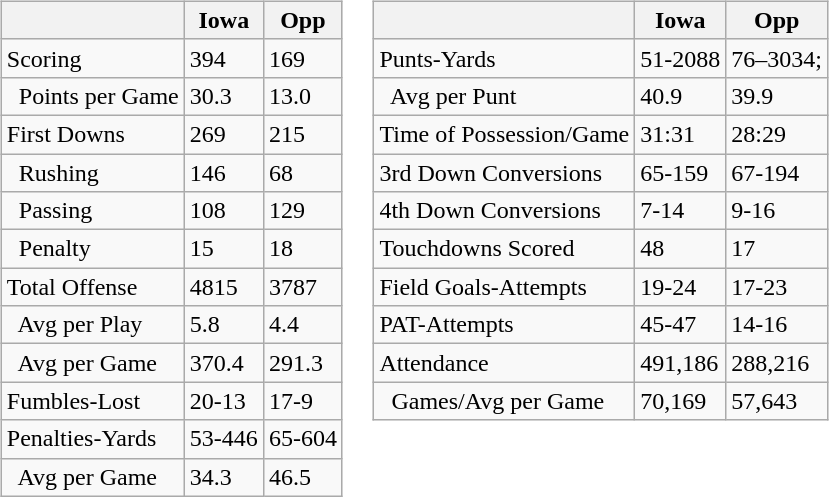<table>
<tr>
<td valign="top"><br><table class="wikitable" style="white-space:nowrap;">
<tr>
<th></th>
<th>Iowa</th>
<th>Opp</th>
</tr>
<tr>
<td>Scoring</td>
<td>394</td>
<td>169</td>
</tr>
<tr>
<td>  Points per Game</td>
<td>30.3</td>
<td>13.0</td>
</tr>
<tr>
<td>First Downs</td>
<td>269</td>
<td>215</td>
</tr>
<tr>
<td>  Rushing</td>
<td>146</td>
<td>68</td>
</tr>
<tr>
<td>  Passing</td>
<td>108</td>
<td>129</td>
</tr>
<tr>
<td>  Penalty</td>
<td>15</td>
<td>18</td>
</tr>
<tr>
<td>Total Offense</td>
<td>4815</td>
<td>3787</td>
</tr>
<tr>
<td>  Avg per Play</td>
<td>5.8</td>
<td>4.4</td>
</tr>
<tr>
<td>  Avg per Game</td>
<td>370.4</td>
<td>291.3</td>
</tr>
<tr>
<td>Fumbles-Lost</td>
<td>20-13</td>
<td>17-9</td>
</tr>
<tr>
<td>Penalties-Yards</td>
<td>53-446</td>
<td>65-604</td>
</tr>
<tr>
<td>  Avg per Game</td>
<td>34.3</td>
<td>46.5</td>
</tr>
</table>
</td>
<td valign="top"><br><table class="wikitable" style="white-space:nowrap;">
<tr>
<th></th>
<th>Iowa</th>
<th>Opp</th>
</tr>
<tr>
<td>Punts-Yards</td>
<td>51-2088</td>
<td>76–3034;</td>
</tr>
<tr>
<td>  Avg per Punt</td>
<td>40.9</td>
<td>39.9</td>
</tr>
<tr>
<td>Time of Possession/Game</td>
<td>31:31</td>
<td>28:29</td>
</tr>
<tr>
<td>3rd Down Conversions</td>
<td>65-159</td>
<td>67-194</td>
</tr>
<tr>
<td>4th Down Conversions</td>
<td>7-14</td>
<td>9-16</td>
</tr>
<tr>
<td>Touchdowns Scored</td>
<td>48</td>
<td>17</td>
</tr>
<tr>
<td>Field Goals-Attempts</td>
<td>19-24</td>
<td>17-23</td>
</tr>
<tr>
<td>PAT-Attempts</td>
<td>45-47</td>
<td>14-16</td>
</tr>
<tr>
<td>Attendance</td>
<td>491,186</td>
<td>288,216</td>
</tr>
<tr>
<td>  Games/Avg per Game</td>
<td>70,169</td>
<td>57,643</td>
</tr>
</table>
</td>
</tr>
</table>
